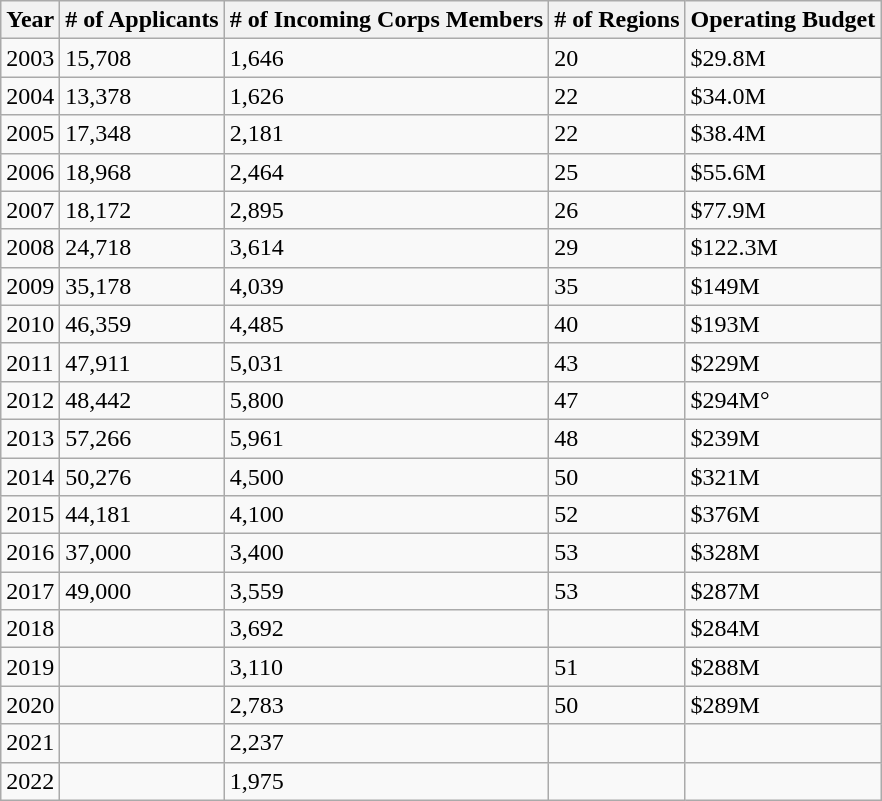<table class="wikitable sortable">
<tr>
<th>Year</th>
<th># of Applicants<br></th>
<th># of Incoming Corps Members<br></th>
<th># of Regions<br></th>
<th>Operating Budget</th>
</tr>
<tr>
<td>2003</td>
<td>15,708</td>
<td>1,646</td>
<td>20</td>
<td>$29.8M</td>
</tr>
<tr>
<td>2004</td>
<td>13,378</td>
<td>1,626</td>
<td>22</td>
<td>$34.0M</td>
</tr>
<tr>
<td>2005</td>
<td>17,348</td>
<td>2,181</td>
<td>22</td>
<td>$38.4M</td>
</tr>
<tr>
<td>2006</td>
<td>18,968</td>
<td>2,464</td>
<td>25</td>
<td>$55.6M</td>
</tr>
<tr>
<td>2007</td>
<td>18,172</td>
<td>2,895</td>
<td>26</td>
<td>$77.9M</td>
</tr>
<tr>
<td>2008</td>
<td>24,718</td>
<td>3,614</td>
<td>29</td>
<td>$122.3M</td>
</tr>
<tr>
<td>2009</td>
<td>35,178</td>
<td>4,039</td>
<td>35</td>
<td>$149M</td>
</tr>
<tr>
<td>2010</td>
<td>46,359</td>
<td>4,485</td>
<td>40</td>
<td>$193M</td>
</tr>
<tr>
<td>2011</td>
<td>47,911</td>
<td>5,031</td>
<td>43</td>
<td>$229M</td>
</tr>
<tr>
<td>2012</td>
<td>48,442</td>
<td>5,800</td>
<td>47</td>
<td>$294M°</td>
</tr>
<tr>
<td>2013</td>
<td>57,266</td>
<td>5,961</td>
<td>48</td>
<td>$239M</td>
</tr>
<tr>
<td>2014</td>
<td>50,276</td>
<td>4,500</td>
<td>50</td>
<td>$321M</td>
</tr>
<tr>
<td>2015</td>
<td>44,181</td>
<td>4,100</td>
<td>52</td>
<td>$376M</td>
</tr>
<tr>
<td>2016</td>
<td>37,000</td>
<td>3,400</td>
<td>53</td>
<td>$328M</td>
</tr>
<tr>
<td>2017</td>
<td>49,000</td>
<td>3,559</td>
<td>53</td>
<td>$287M</td>
</tr>
<tr>
<td>2018</td>
<td></td>
<td>3,692</td>
<td></td>
<td>$284M</td>
</tr>
<tr>
<td>2019</td>
<td></td>
<td>3,110</td>
<td>51</td>
<td>$288M</td>
</tr>
<tr>
<td>2020</td>
<td></td>
<td>2,783</td>
<td>50</td>
<td>$289M</td>
</tr>
<tr>
<td>2021</td>
<td></td>
<td>2,237</td>
<td></td>
<td></td>
</tr>
<tr>
<td>2022</td>
<td></td>
<td>1,975</td>
<td></td>
<td></td>
</tr>
</table>
